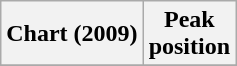<table class="wikitable plainrowheaders" style="text-align:center">
<tr>
<th scope="col">Chart (2009)</th>
<th scope="col">Peak<br>position</th>
</tr>
<tr>
</tr>
</table>
